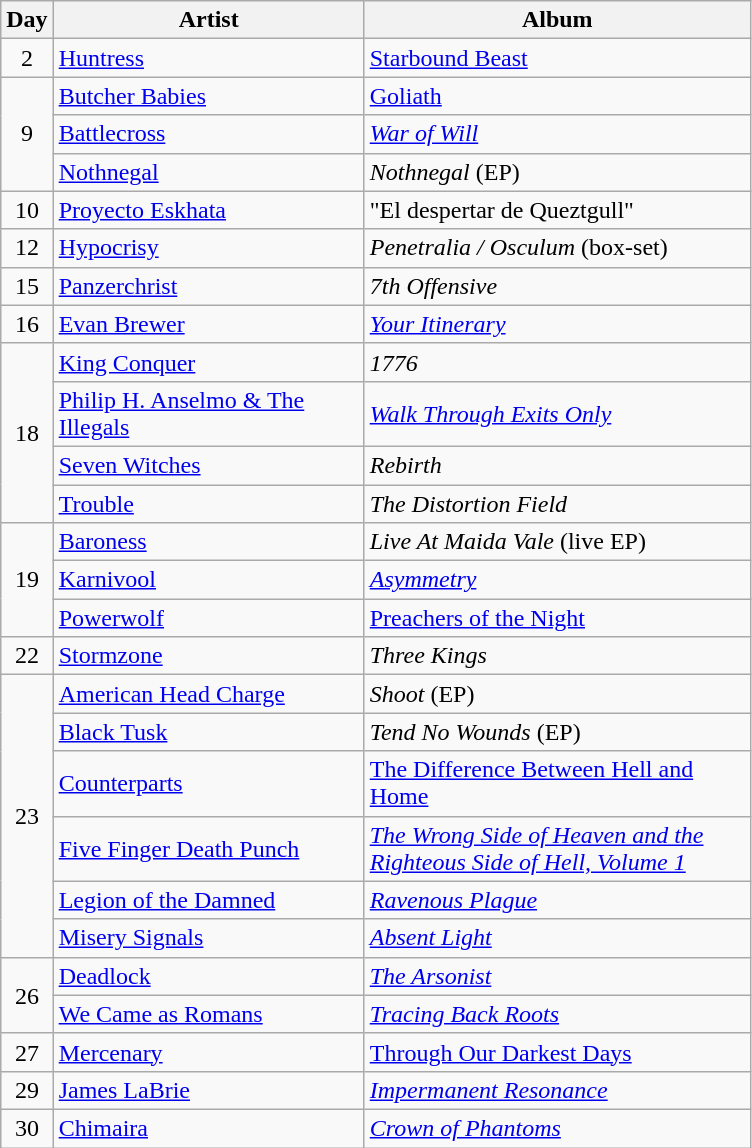<table class="wikitable">
<tr>
<th style="width:20px;">Day</th>
<th style="width:200px;">Artist</th>
<th style="width:250px;">Album</th>
</tr>
<tr>
<td style="text-align:center;">2</td>
<td><a href='#'>Huntress</a></td>
<td><a href='#'>Starbound Beast</a></td>
</tr>
<tr>
<td style="text-align:center;" rowspan="3">9</td>
<td><a href='#'>Butcher Babies</a></td>
<td><a href='#'>Goliath</a></td>
</tr>
<tr>
<td><a href='#'>Battlecross</a></td>
<td><em><a href='#'>War of Will</a></em></td>
</tr>
<tr>
<td><a href='#'>Nothnegal</a></td>
<td><em>Nothnegal</em> (EP)</td>
</tr>
<tr>
<td style="text-align:center;">10</td>
<td><a href='#'>Proyecto Eskhata</a></td>
<td>"El despertar de Queztgull"</td>
</tr>
<tr>
<td style="text-align:center;">12</td>
<td><a href='#'>Hypocrisy</a></td>
<td><em>Penetralia / Osculum</em> (box-set)</td>
</tr>
<tr>
<td style="text-align:center;">15</td>
<td><a href='#'>Panzerchrist</a></td>
<td><em>7th Offensive</em></td>
</tr>
<tr>
<td style="text-align:center;">16</td>
<td><a href='#'>Evan Brewer</a></td>
<td><em><a href='#'>Your Itinerary</a></em></td>
</tr>
<tr>
<td style="text-align:center;" rowspan="4">18</td>
<td><a href='#'>King Conquer</a></td>
<td><em>1776</em></td>
</tr>
<tr>
<td><a href='#'>Philip H. Anselmo & The Illegals</a></td>
<td><em><a href='#'>Walk Through Exits Only</a></em></td>
</tr>
<tr>
<td><a href='#'>Seven Witches</a></td>
<td><em>Rebirth</em></td>
</tr>
<tr>
<td><a href='#'>Trouble</a></td>
<td><em>The Distortion Field</em></td>
</tr>
<tr>
<td style="text-align:center;" rowspan="3">19</td>
<td><a href='#'>Baroness</a></td>
<td><em>Live At Maida Vale</em> (live EP)</td>
</tr>
<tr>
<td><a href='#'>Karnivool</a></td>
<td><em><a href='#'>Asymmetry</a></em></td>
</tr>
<tr>
<td><a href='#'>Powerwolf</a></td>
<td><a href='#'>Preachers of the Night</a></td>
</tr>
<tr>
<td style="text-align:center;">22</td>
<td><a href='#'>Stormzone</a></td>
<td><em>Three Kings</em></td>
</tr>
<tr>
<td style="text-align:center;" rowspan="6">23</td>
<td><a href='#'>American Head Charge</a></td>
<td><em>Shoot</em> (EP)</td>
</tr>
<tr>
<td><a href='#'>Black Tusk</a></td>
<td><em>Tend No Wounds</em> (EP)</td>
</tr>
<tr>
<td><a href='#'>Counterparts</a></td>
<td><a href='#'>The Difference Between Hell and Home</a></td>
</tr>
<tr>
<td><a href='#'>Five Finger Death Punch</a></td>
<td><em><a href='#'>The Wrong Side of Heaven and the Righteous Side of Hell, Volume 1</a></em></td>
</tr>
<tr>
<td><a href='#'>Legion of the Damned</a></td>
<td><em><a href='#'>Ravenous Plague</a></em></td>
</tr>
<tr>
<td><a href='#'>Misery Signals</a></td>
<td><em><a href='#'>Absent Light</a></em></td>
</tr>
<tr>
<td style="text-align:center;" rowspan="2">26</td>
<td><a href='#'>Deadlock</a></td>
<td><em><a href='#'>The Arsonist</a></em></td>
</tr>
<tr>
<td><a href='#'>We Came as Romans</a></td>
<td><em><a href='#'>Tracing Back Roots</a></em></td>
</tr>
<tr>
<td style="text-align:center;">27</td>
<td><a href='#'>Mercenary</a></td>
<td><a href='#'>Through Our Darkest Days</a></td>
</tr>
<tr>
<td style="text-align:center;">29</td>
<td><a href='#'>James LaBrie</a></td>
<td><em><a href='#'>Impermanent Resonance</a></em></td>
</tr>
<tr>
<td style="text-align:center;">30</td>
<td><a href='#'>Chimaira</a></td>
<td><em><a href='#'>Crown of Phantoms</a></em></td>
</tr>
</table>
